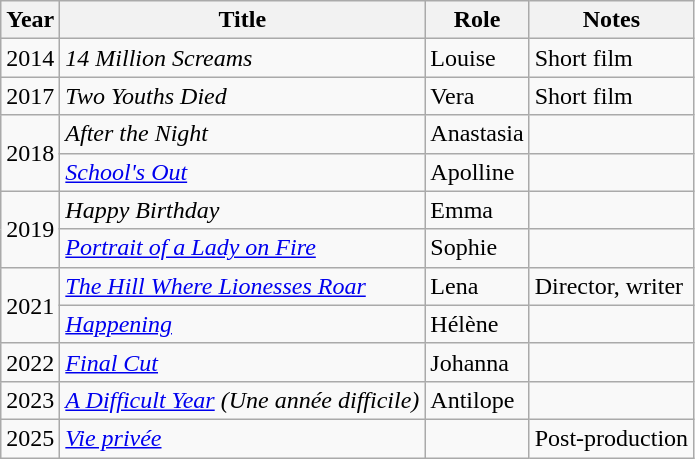<table class="wikitable">
<tr>
<th>Year</th>
<th>Title</th>
<th>Role</th>
<th>Notes</th>
</tr>
<tr>
<td>2014</td>
<td><em>14 Million Screams</em></td>
<td>Louise</td>
<td>Short film</td>
</tr>
<tr>
<td>2017</td>
<td><em>Two Youths Died</em></td>
<td>Vera</td>
<td>Short film</td>
</tr>
<tr>
<td rowspan="2">2018</td>
<td><em>After the Night</em></td>
<td>Anastasia</td>
<td></td>
</tr>
<tr>
<td><em><a href='#'>School's Out</a></em></td>
<td>Apolline</td>
<td></td>
</tr>
<tr>
<td rowspan="2">2019</td>
<td><em>Happy Birthday</em></td>
<td>Emma</td>
<td></td>
</tr>
<tr>
<td><em><a href='#'>Portrait of a Lady on Fire</a></em></td>
<td>Sophie</td>
<td></td>
</tr>
<tr>
<td rowspan="2">2021</td>
<td><em><a href='#'>The Hill Where Lionesses Roar</a></em></td>
<td>Lena</td>
<td>Director, writer</td>
</tr>
<tr>
<td><em><a href='#'>Happening</a></em></td>
<td>Hélène</td>
<td></td>
</tr>
<tr>
<td>2022</td>
<td><em><a href='#'>Final Cut</a></em></td>
<td>Johanna</td>
<td></td>
</tr>
<tr>
<td>2023</td>
<td><em><a href='#'>A Difficult Year</a> (Une année difficile)</em></td>
<td>Antilope</td>
<td></td>
</tr>
<tr>
<td>2025</td>
<td><em><a href='#'>Vie privée</a></em></td>
<td></td>
<td>Post-production</td>
</tr>
</table>
